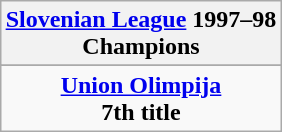<table class="wikitable" style="text-align: center; margin: 0 auto;">
<tr>
<th><a href='#'>Slovenian League</a> 1997–98<br>Champions</th>
</tr>
<tr>
</tr>
<tr>
<td><strong><a href='#'>Union Olimpija</a></strong><br><strong>7th title</strong></td>
</tr>
</table>
